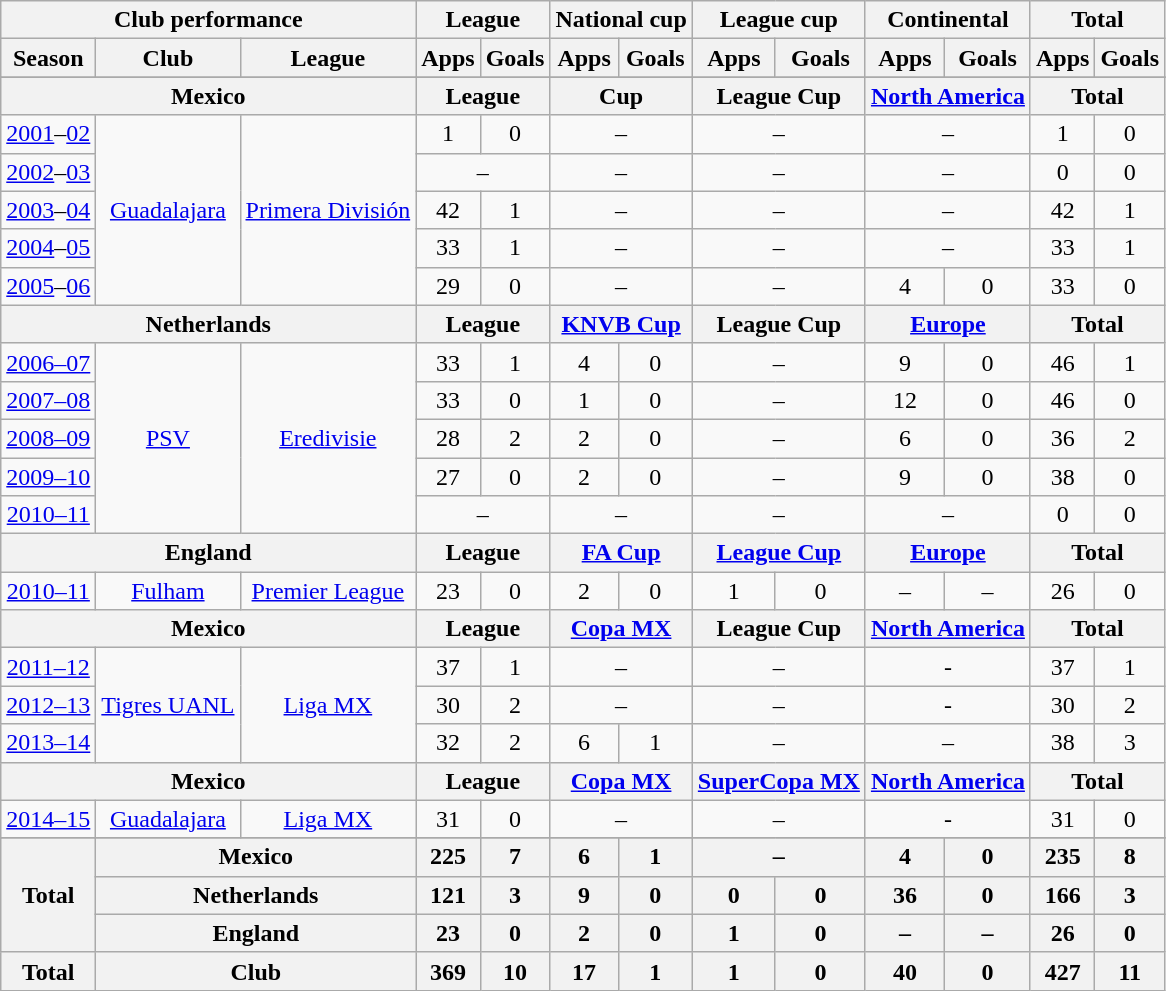<table class="wikitable" style="text-align:center">
<tr>
<th colspan=3>Club performance</th>
<th colspan=2>League</th>
<th colspan=2>National cup</th>
<th colspan=2>League cup</th>
<th colspan=2>Continental</th>
<th colspan=2>Total</th>
</tr>
<tr>
<th>Season</th>
<th>Club</th>
<th>League</th>
<th>Apps</th>
<th>Goals</th>
<th>Apps</th>
<th>Goals</th>
<th>Apps</th>
<th>Goals</th>
<th>Apps</th>
<th>Goals</th>
<th>Apps</th>
<th>Goals</th>
</tr>
<tr>
</tr>
<tr>
<th colspan=3>Mexico</th>
<th colspan=2>League</th>
<th colspan=2>Cup</th>
<th colspan=2>League Cup</th>
<th colspan=2><a href='#'>North America</a></th>
<th colspan=2>Total</th>
</tr>
<tr>
<td><a href='#'>2001</a>–<a href='#'>02</a></td>
<td rowspan="5"><a href='#'>Guadalajara</a></td>
<td rowspan="5"><a href='#'>Primera División</a></td>
<td>1</td>
<td>0</td>
<td colspan="2">–</td>
<td colspan="2">–</td>
<td colspan="2">–</td>
<td>1</td>
<td>0</td>
</tr>
<tr>
<td><a href='#'>2002</a>–<a href='#'>03</a></td>
<td colspan="2">–</td>
<td colspan="2">–</td>
<td colspan="2">–</td>
<td colspan="2">–</td>
<td>0</td>
<td>0</td>
</tr>
<tr>
<td><a href='#'>2003</a>–<a href='#'>04</a></td>
<td>42</td>
<td>1</td>
<td colspan="2">–</td>
<td colspan="2">–</td>
<td colspan="2">–</td>
<td>42</td>
<td>1</td>
</tr>
<tr>
<td><a href='#'>2004</a>–<a href='#'>05</a></td>
<td>33</td>
<td>1</td>
<td colspan="2">–</td>
<td colspan="2">–</td>
<td colspan="2">–</td>
<td>33</td>
<td>1</td>
</tr>
<tr>
<td><a href='#'>2005</a>–<a href='#'>06</a></td>
<td>29</td>
<td>0</td>
<td colspan="2">–</td>
<td colspan="2">–</td>
<td>4</td>
<td>0</td>
<td>33</td>
<td>0</td>
</tr>
<tr>
<th colspan=3>Netherlands</th>
<th colspan=2>League</th>
<th colspan=2><a href='#'>KNVB Cup</a></th>
<th colspan=2>League Cup</th>
<th colspan=2><a href='#'>Europe</a></th>
<th colspan=2>Total</th>
</tr>
<tr>
<td><a href='#'>2006–07</a></td>
<td rowspan="5"><a href='#'>PSV</a></td>
<td rowspan="5"><a href='#'>Eredivisie</a></td>
<td>33</td>
<td>1</td>
<td>4</td>
<td>0</td>
<td colspan="2">–</td>
<td>9</td>
<td>0</td>
<td>46</td>
<td>1</td>
</tr>
<tr>
<td><a href='#'>2007–08</a></td>
<td>33</td>
<td>0</td>
<td>1</td>
<td>0</td>
<td colspan="2">–</td>
<td>12</td>
<td>0</td>
<td>46</td>
<td>0</td>
</tr>
<tr>
<td><a href='#'>2008–09</a></td>
<td>28</td>
<td>2</td>
<td>2</td>
<td>0</td>
<td colspan="2">–</td>
<td>6</td>
<td>0</td>
<td>36</td>
<td>2</td>
</tr>
<tr>
<td><a href='#'>2009–10</a></td>
<td>27</td>
<td>0</td>
<td>2</td>
<td>0</td>
<td colspan="2">–</td>
<td>9</td>
<td>0</td>
<td>38</td>
<td>0</td>
</tr>
<tr>
<td><a href='#'>2010–11</a></td>
<td colspan="2">–</td>
<td colspan="2">–</td>
<td colspan="2">–</td>
<td colspan="2">–</td>
<td>0</td>
<td>0</td>
</tr>
<tr>
<th colspan=3>England</th>
<th colspan=2>League</th>
<th colspan=2><a href='#'>FA Cup</a></th>
<th colspan=2><a href='#'>League Cup</a></th>
<th colspan=2><a href='#'>Europe</a></th>
<th colspan=2>Total</th>
</tr>
<tr>
<td><a href='#'>2010–11</a></td>
<td><a href='#'>Fulham</a></td>
<td><a href='#'>Premier League</a></td>
<td>23</td>
<td>0</td>
<td>2</td>
<td>0</td>
<td>1</td>
<td>0</td>
<td>–</td>
<td>–</td>
<td>26</td>
<td>0</td>
</tr>
<tr>
<th colspan=3>Mexico</th>
<th colspan=2>League</th>
<th colspan=2><a href='#'>Copa MX</a></th>
<th colspan=2>League Cup</th>
<th colspan=2><a href='#'>North America</a></th>
<th colspan=2>Total</th>
</tr>
<tr>
<td><a href='#'>2011–12</a></td>
<td rowspan="3"><a href='#'>Tigres UANL</a></td>
<td rowspan="3"><a href='#'>Liga MX</a></td>
<td>37</td>
<td>1</td>
<td colspan="2">–</td>
<td colspan="2">–</td>
<td colspan="2">-</td>
<td>37</td>
<td>1</td>
</tr>
<tr>
<td><a href='#'>2012–13</a></td>
<td>30</td>
<td>2</td>
<td colspan="2">–</td>
<td colspan="2">–</td>
<td colspan="2">-</td>
<td>30</td>
<td>2</td>
</tr>
<tr>
<td><a href='#'>2013–14</a></td>
<td>32</td>
<td>2</td>
<td>6</td>
<td>1</td>
<td colspan="2">–</td>
<td colspan="2">–</td>
<td>38</td>
<td>3</td>
</tr>
<tr>
<th colspan=3>Mexico</th>
<th colspan=2>League</th>
<th colspan=2><a href='#'>Copa MX</a></th>
<th colspan=2><a href='#'>SuperCopa MX</a></th>
<th colspan=2><a href='#'>North America</a></th>
<th colspan=2>Total</th>
</tr>
<tr>
<td><a href='#'>2014–15</a></td>
<td rowspan="1"><a href='#'>Guadalajara</a></td>
<td rowspan="1"><a href='#'>Liga MX</a></td>
<td>31</td>
<td>0</td>
<td colspan="2">–</td>
<td colspan="2">–</td>
<td colspan="2">-</td>
<td>31</td>
<td>0</td>
</tr>
<tr>
</tr>
<tr>
<th rowspan=3>Total</th>
<th colspan=2>Mexico</th>
<th>225</th>
<th>7</th>
<th>6</th>
<th>1</th>
<th colspan="2">–</th>
<th>4</th>
<th>0</th>
<th>235</th>
<th>8</th>
</tr>
<tr>
<th colspan=2>Netherlands</th>
<th>121</th>
<th>3</th>
<th>9</th>
<th>0</th>
<th>0</th>
<th>0</th>
<th>36</th>
<th>0</th>
<th>166</th>
<th>3</th>
</tr>
<tr>
<th colspan=2>England</th>
<th>23</th>
<th>0</th>
<th>2</th>
<th>0</th>
<th>1</th>
<th>0</th>
<th>–</th>
<th>–</th>
<th>26</th>
<th>0</th>
</tr>
<tr>
<th rowspan=1>Total</th>
<th colspan=2>Club</th>
<th>369</th>
<th>10</th>
<th>17</th>
<th>1</th>
<th>1</th>
<th>0</th>
<th>40</th>
<th>0</th>
<th>427</th>
<th>11</th>
</tr>
</table>
